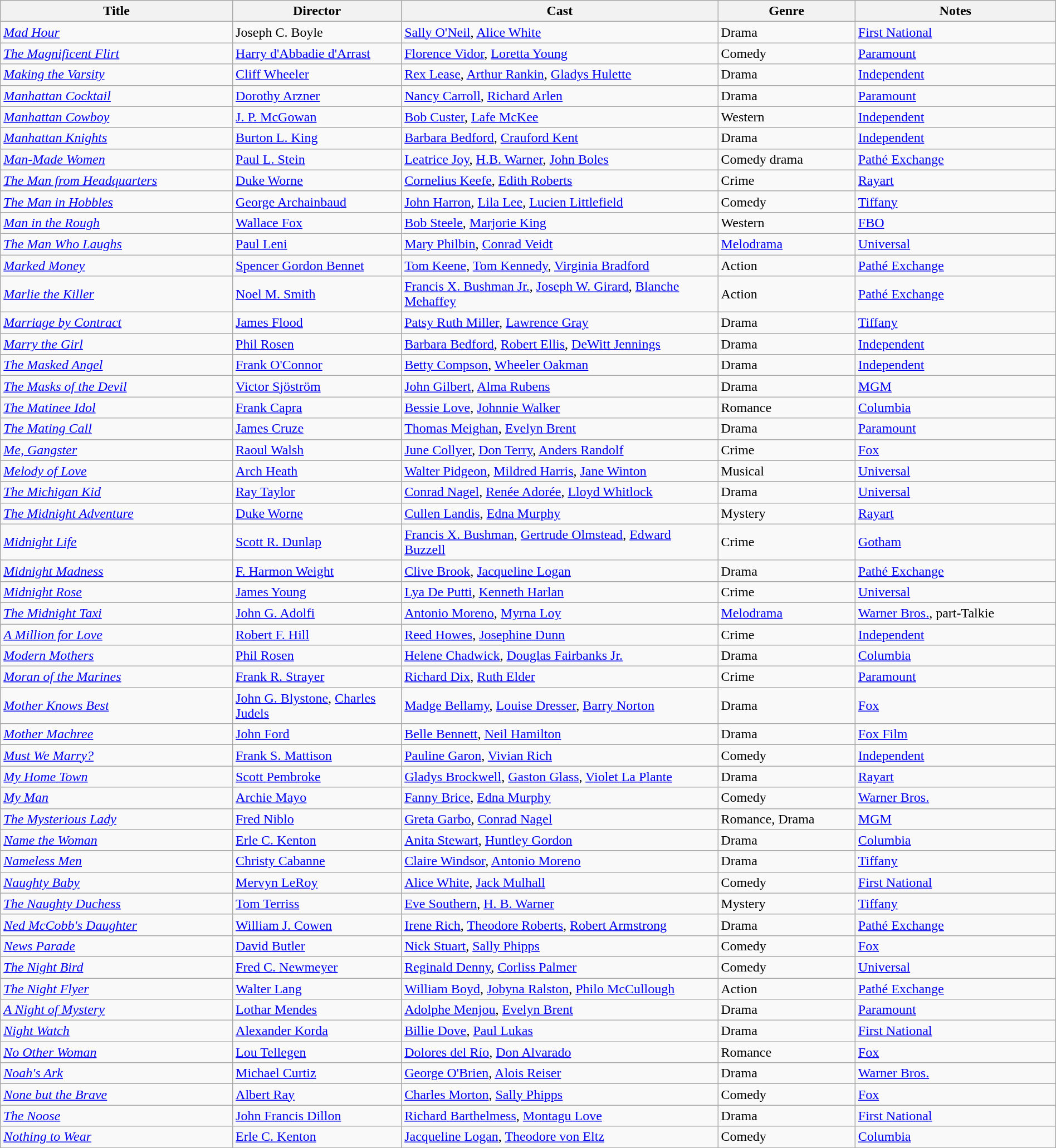<table class="wikitable" style="width:100%;">
<tr>
<th style="width:22%;">Title</th>
<th style="width:16%;">Director</th>
<th style="width:30%;">Cast</th>
<th style="width:13%;">Genre</th>
<th style="width:19%;">Notes</th>
</tr>
<tr>
<td><em><a href='#'>Mad Hour</a></em></td>
<td>Joseph C. Boyle</td>
<td><a href='#'>Sally O'Neil</a>, <a href='#'>Alice White</a></td>
<td>Drama</td>
<td><a href='#'>First National</a></td>
</tr>
<tr>
<td><em><a href='#'>The Magnificent Flirt</a></em></td>
<td><a href='#'>Harry d'Abbadie d'Arrast</a></td>
<td><a href='#'>Florence Vidor</a>, <a href='#'>Loretta Young</a></td>
<td>Comedy</td>
<td><a href='#'>Paramount</a></td>
</tr>
<tr>
<td><em><a href='#'>Making the Varsity</a></em></td>
<td><a href='#'>Cliff Wheeler</a></td>
<td><a href='#'>Rex Lease</a>, <a href='#'>Arthur Rankin</a>, <a href='#'>Gladys Hulette</a></td>
<td>Drama</td>
<td><a href='#'>Independent</a></td>
</tr>
<tr>
<td><em><a href='#'>Manhattan Cocktail</a></em></td>
<td><a href='#'>Dorothy Arzner</a></td>
<td><a href='#'>Nancy Carroll</a>, <a href='#'>Richard Arlen</a></td>
<td>Drama</td>
<td><a href='#'>Paramount</a></td>
</tr>
<tr>
<td><em><a href='#'>Manhattan Cowboy</a></em></td>
<td><a href='#'>J. P. McGowan</a></td>
<td><a href='#'>Bob Custer</a>, <a href='#'>Lafe McKee</a></td>
<td>Western</td>
<td><a href='#'>Independent</a></td>
</tr>
<tr>
<td><em><a href='#'>Manhattan Knights</a></em></td>
<td><a href='#'>Burton L. King</a></td>
<td><a href='#'>Barbara Bedford</a>, <a href='#'>Crauford Kent</a></td>
<td>Drama</td>
<td><a href='#'>Independent</a></td>
</tr>
<tr>
<td><em><a href='#'>Man-Made Women</a></em></td>
<td><a href='#'>Paul L. Stein</a></td>
<td><a href='#'>Leatrice Joy</a>, <a href='#'>H.B. Warner</a>, <a href='#'>John Boles</a></td>
<td>Comedy drama</td>
<td><a href='#'>Pathé Exchange</a></td>
</tr>
<tr>
<td><em><a href='#'>The Man from Headquarters</a></em></td>
<td><a href='#'>Duke Worne</a></td>
<td><a href='#'>Cornelius Keefe</a>, <a href='#'>Edith Roberts</a></td>
<td>Crime</td>
<td><a href='#'>Rayart</a></td>
</tr>
<tr>
<td><em><a href='#'>The Man in Hobbles</a></em></td>
<td><a href='#'>George Archainbaud</a></td>
<td><a href='#'>John Harron</a>, <a href='#'>Lila Lee</a>, <a href='#'>Lucien Littlefield</a></td>
<td>Comedy</td>
<td><a href='#'>Tiffany</a></td>
</tr>
<tr>
<td><em><a href='#'>Man in the Rough</a></em></td>
<td><a href='#'>Wallace Fox</a></td>
<td><a href='#'>Bob Steele</a>, <a href='#'>Marjorie King</a></td>
<td>Western</td>
<td><a href='#'>FBO</a></td>
</tr>
<tr>
<td><em><a href='#'>The Man Who Laughs</a></em></td>
<td><a href='#'>Paul Leni</a></td>
<td><a href='#'>Mary Philbin</a>, <a href='#'>Conrad Veidt</a></td>
<td><a href='#'>Melodrama</a></td>
<td><a href='#'>Universal</a></td>
</tr>
<tr>
<td><em><a href='#'>Marked Money</a></em></td>
<td><a href='#'>Spencer Gordon Bennet</a></td>
<td><a href='#'>Tom Keene</a>, <a href='#'>Tom Kennedy</a>, <a href='#'>Virginia Bradford</a></td>
<td>Action</td>
<td><a href='#'>Pathé Exchange</a></td>
</tr>
<tr>
<td><em><a href='#'>Marlie the Killer</a></em></td>
<td><a href='#'>Noel M. Smith</a></td>
<td><a href='#'>Francis X. Bushman Jr.</a>, <a href='#'>Joseph W. Girard</a>, <a href='#'>Blanche Mehaffey</a></td>
<td>Action</td>
<td><a href='#'>Pathé Exchange</a></td>
</tr>
<tr>
<td><em><a href='#'>Marriage by Contract</a></em></td>
<td><a href='#'>James Flood</a></td>
<td><a href='#'>Patsy Ruth Miller</a>, <a href='#'>Lawrence Gray</a></td>
<td>Drama</td>
<td><a href='#'>Tiffany</a></td>
</tr>
<tr>
<td><em><a href='#'>Marry the Girl</a></em></td>
<td><a href='#'>Phil Rosen</a></td>
<td><a href='#'>Barbara Bedford</a>, <a href='#'>Robert Ellis</a>, <a href='#'>DeWitt Jennings</a></td>
<td>Drama</td>
<td><a href='#'>Independent</a></td>
</tr>
<tr>
<td><em><a href='#'>The Masked Angel</a></em></td>
<td><a href='#'>Frank O'Connor</a></td>
<td><a href='#'>Betty Compson</a>, <a href='#'>Wheeler Oakman</a></td>
<td>Drama</td>
<td><a href='#'>Independent</a></td>
</tr>
<tr>
<td><em><a href='#'>The Masks of the Devil</a></em></td>
<td><a href='#'>Victor Sjöström</a></td>
<td><a href='#'>John Gilbert</a>, <a href='#'>Alma Rubens</a></td>
<td>Drama</td>
<td><a href='#'>MGM</a></td>
</tr>
<tr>
<td><em><a href='#'>The Matinee Idol</a></em></td>
<td><a href='#'>Frank Capra</a></td>
<td><a href='#'>Bessie Love</a>, <a href='#'>Johnnie Walker</a></td>
<td>Romance</td>
<td><a href='#'>Columbia</a></td>
</tr>
<tr>
<td><em><a href='#'>The Mating Call</a></em></td>
<td><a href='#'>James Cruze</a></td>
<td><a href='#'>Thomas Meighan</a>, <a href='#'>Evelyn Brent</a></td>
<td>Drama</td>
<td><a href='#'>Paramount</a></td>
</tr>
<tr>
<td><em><a href='#'>Me, Gangster</a></em></td>
<td><a href='#'>Raoul Walsh</a></td>
<td><a href='#'>June Collyer</a>, <a href='#'>Don Terry</a>, <a href='#'>Anders Randolf</a></td>
<td>Crime</td>
<td><a href='#'>Fox</a></td>
</tr>
<tr>
<td><em><a href='#'>Melody of Love</a></em></td>
<td><a href='#'>Arch Heath</a></td>
<td><a href='#'>Walter Pidgeon</a>, <a href='#'>Mildred Harris</a>, <a href='#'>Jane Winton</a></td>
<td>Musical</td>
<td><a href='#'>Universal</a></td>
</tr>
<tr>
<td><em><a href='#'>The Michigan Kid</a></em></td>
<td><a href='#'>Ray Taylor</a></td>
<td><a href='#'>Conrad Nagel</a>, <a href='#'>Renée Adorée</a>, <a href='#'>Lloyd Whitlock</a></td>
<td>Drama</td>
<td><a href='#'>Universal</a></td>
</tr>
<tr>
<td><em><a href='#'>The Midnight Adventure</a></em></td>
<td><a href='#'>Duke Worne</a></td>
<td><a href='#'>Cullen Landis</a>, <a href='#'>Edna Murphy</a></td>
<td>Mystery</td>
<td><a href='#'>Rayart</a></td>
</tr>
<tr>
<td><em><a href='#'>Midnight Life</a></em></td>
<td><a href='#'>Scott R. Dunlap</a></td>
<td><a href='#'>Francis X. Bushman</a>, <a href='#'>Gertrude Olmstead</a>, <a href='#'>Edward Buzzell</a></td>
<td>Crime</td>
<td><a href='#'>Gotham</a></td>
</tr>
<tr>
<td><em><a href='#'>Midnight Madness</a></em></td>
<td><a href='#'>F. Harmon Weight</a></td>
<td><a href='#'>Clive Brook</a>, <a href='#'>Jacqueline Logan</a></td>
<td>Drama</td>
<td><a href='#'>Pathé Exchange</a></td>
</tr>
<tr>
<td><em><a href='#'>Midnight Rose</a></em></td>
<td><a href='#'>James Young</a></td>
<td><a href='#'>Lya De Putti</a>, <a href='#'>Kenneth Harlan</a></td>
<td>Crime</td>
<td><a href='#'>Universal</a></td>
</tr>
<tr>
<td><em><a href='#'>The Midnight Taxi</a></em></td>
<td><a href='#'>John G. Adolfi</a></td>
<td><a href='#'>Antonio Moreno</a>, <a href='#'>Myrna Loy</a></td>
<td><a href='#'>Melodrama</a></td>
<td><a href='#'>Warner Bros.</a>, part-Talkie</td>
</tr>
<tr>
<td><em><a href='#'>A Million for Love</a></em></td>
<td><a href='#'>Robert F. Hill</a></td>
<td><a href='#'>Reed Howes</a>, <a href='#'>Josephine Dunn</a></td>
<td>Crime</td>
<td><a href='#'>Independent</a></td>
</tr>
<tr>
<td><em><a href='#'>Modern Mothers</a></em></td>
<td><a href='#'>Phil Rosen</a></td>
<td><a href='#'>Helene Chadwick</a>, <a href='#'>Douglas Fairbanks Jr.</a></td>
<td>Drama</td>
<td><a href='#'>Columbia</a></td>
</tr>
<tr>
<td><em><a href='#'>Moran of the Marines</a></em></td>
<td><a href='#'>Frank R. Strayer</a></td>
<td><a href='#'>Richard Dix</a>, <a href='#'>Ruth Elder</a></td>
<td>Crime</td>
<td><a href='#'>Paramount</a></td>
</tr>
<tr>
<td><em><a href='#'>Mother Knows Best</a></em></td>
<td><a href='#'>John G. Blystone</a>, <a href='#'>Charles Judels</a></td>
<td><a href='#'>Madge Bellamy</a>, <a href='#'>Louise Dresser</a>, <a href='#'>Barry Norton</a></td>
<td>Drama</td>
<td><a href='#'>Fox</a></td>
</tr>
<tr>
<td><em><a href='#'>Mother Machree</a></em></td>
<td><a href='#'>John Ford</a></td>
<td><a href='#'>Belle Bennett</a>, <a href='#'>Neil Hamilton</a></td>
<td>Drama</td>
<td><a href='#'>Fox Film</a></td>
</tr>
<tr>
<td><em><a href='#'>Must We Marry?</a></em></td>
<td><a href='#'>Frank S. Mattison</a></td>
<td><a href='#'>Pauline Garon</a>, <a href='#'>Vivian Rich</a></td>
<td>Comedy</td>
<td><a href='#'>Independent</a></td>
</tr>
<tr>
<td><em><a href='#'>My Home Town</a></em></td>
<td><a href='#'>Scott Pembroke</a></td>
<td><a href='#'>Gladys Brockwell</a>, <a href='#'>Gaston Glass</a>, <a href='#'>Violet La Plante</a></td>
<td>Drama</td>
<td><a href='#'>Rayart</a></td>
</tr>
<tr>
<td><em><a href='#'>My Man</a></em></td>
<td><a href='#'>Archie Mayo</a></td>
<td><a href='#'>Fanny Brice</a>, <a href='#'>Edna Murphy</a></td>
<td>Comedy</td>
<td><a href='#'>Warner Bros.</a></td>
</tr>
<tr>
<td><em><a href='#'>The Mysterious Lady</a></em></td>
<td><a href='#'>Fred Niblo</a></td>
<td><a href='#'>Greta Garbo</a>, <a href='#'>Conrad Nagel</a></td>
<td>Romance, Drama</td>
<td><a href='#'>MGM</a></td>
</tr>
<tr>
<td><em><a href='#'>Name the Woman</a></em></td>
<td><a href='#'>Erle C. Kenton</a></td>
<td><a href='#'>Anita Stewart</a>, <a href='#'>Huntley Gordon</a></td>
<td>Drama</td>
<td><a href='#'>Columbia</a></td>
</tr>
<tr>
<td><em><a href='#'>Nameless Men</a></em></td>
<td><a href='#'>Christy Cabanne</a></td>
<td><a href='#'>Claire Windsor</a>, <a href='#'>Antonio Moreno</a></td>
<td>Drama</td>
<td><a href='#'>Tiffany</a></td>
</tr>
<tr>
<td><em><a href='#'>Naughty Baby</a></em></td>
<td><a href='#'>Mervyn LeRoy</a></td>
<td><a href='#'>Alice White</a>, <a href='#'>Jack Mulhall</a></td>
<td>Comedy</td>
<td><a href='#'>First National</a></td>
</tr>
<tr>
<td><em><a href='#'>The Naughty Duchess</a></em></td>
<td><a href='#'>Tom Terriss</a></td>
<td><a href='#'>Eve Southern</a>, <a href='#'>H. B. Warner</a></td>
<td>Mystery</td>
<td><a href='#'>Tiffany</a></td>
</tr>
<tr>
<td><em><a href='#'>Ned McCobb's Daughter</a></em></td>
<td><a href='#'>William J. Cowen</a></td>
<td><a href='#'>Irene Rich</a>, <a href='#'>Theodore Roberts</a>, <a href='#'>Robert Armstrong</a></td>
<td>Drama</td>
<td><a href='#'>Pathé Exchange</a></td>
</tr>
<tr>
<td><em><a href='#'>News Parade</a></em></td>
<td><a href='#'>David Butler</a></td>
<td><a href='#'>Nick Stuart</a>, <a href='#'>Sally Phipps</a></td>
<td>Comedy</td>
<td><a href='#'>Fox</a></td>
</tr>
<tr>
<td><em><a href='#'>The Night Bird</a></em></td>
<td><a href='#'>Fred C. Newmeyer</a></td>
<td><a href='#'>Reginald Denny</a>, <a href='#'>Corliss Palmer</a></td>
<td>Comedy</td>
<td><a href='#'>Universal</a></td>
</tr>
<tr>
<td><em><a href='#'>The Night Flyer</a></em></td>
<td><a href='#'>Walter Lang</a></td>
<td><a href='#'>William Boyd</a>, <a href='#'>Jobyna Ralston</a>, <a href='#'>Philo McCullough</a></td>
<td>Action</td>
<td><a href='#'>Pathé Exchange</a></td>
</tr>
<tr>
<td><em><a href='#'>A Night of Mystery</a></em></td>
<td><a href='#'>Lothar Mendes</a></td>
<td><a href='#'>Adolphe Menjou</a>, <a href='#'>Evelyn Brent</a></td>
<td>Drama</td>
<td><a href='#'>Paramount</a></td>
</tr>
<tr>
<td><em><a href='#'>Night Watch</a></em></td>
<td><a href='#'>Alexander Korda</a></td>
<td><a href='#'>Billie Dove</a>, <a href='#'>Paul Lukas</a></td>
<td>Drama</td>
<td><a href='#'>First National</a></td>
</tr>
<tr>
<td><em><a href='#'>No Other Woman</a></em></td>
<td><a href='#'>Lou Tellegen</a></td>
<td><a href='#'>Dolores del Río</a>, <a href='#'>Don Alvarado</a></td>
<td>Romance</td>
<td><a href='#'>Fox</a></td>
</tr>
<tr>
<td><em><a href='#'>Noah's Ark</a></em></td>
<td><a href='#'>Michael Curtiz</a></td>
<td><a href='#'>George O'Brien</a>, <a href='#'>Alois Reiser</a></td>
<td>Drama</td>
<td><a href='#'>Warner Bros.</a></td>
</tr>
<tr>
<td><em><a href='#'>None but the Brave</a></em></td>
<td><a href='#'>Albert Ray</a></td>
<td><a href='#'>Charles Morton</a>, <a href='#'>Sally Phipps</a></td>
<td>Comedy</td>
<td><a href='#'>Fox</a></td>
</tr>
<tr>
<td><em><a href='#'>The Noose</a></em></td>
<td><a href='#'>John Francis Dillon</a></td>
<td><a href='#'>Richard Barthelmess</a>, <a href='#'>Montagu Love</a></td>
<td>Drama</td>
<td><a href='#'>First National</a></td>
</tr>
<tr>
<td><em><a href='#'>Nothing to Wear</a></em></td>
<td><a href='#'>Erle C. Kenton</a></td>
<td><a href='#'>Jacqueline Logan</a>, <a href='#'>Theodore von Eltz</a></td>
<td>Comedy</td>
<td><a href='#'>Columbia</a></td>
</tr>
<tr>
</tr>
</table>
